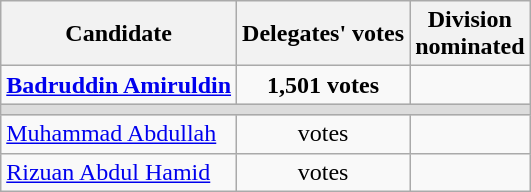<table class=wikitable>
<tr>
<th>Candidate</th>
<th>Delegates' votes</th>
<th>Division <br>nominated</th>
</tr>
<tr>
<td><strong><a href='#'>Badruddin Amiruldin</a></strong></td>
<td align=center><strong>1,501 votes</strong></td>
<td align=center><strong></strong></td>
</tr>
<tr>
<td colspan=3 bgcolor=dcdcdc></td>
</tr>
<tr>
<td><a href='#'>Muhammad Abdullah</a></td>
<td align=center>votes</td>
<td align=center></td>
</tr>
<tr>
<td><a href='#'>Rizuan Abdul Hamid</a></td>
<td align=center>votes</td>
<td align=center></td>
</tr>
</table>
